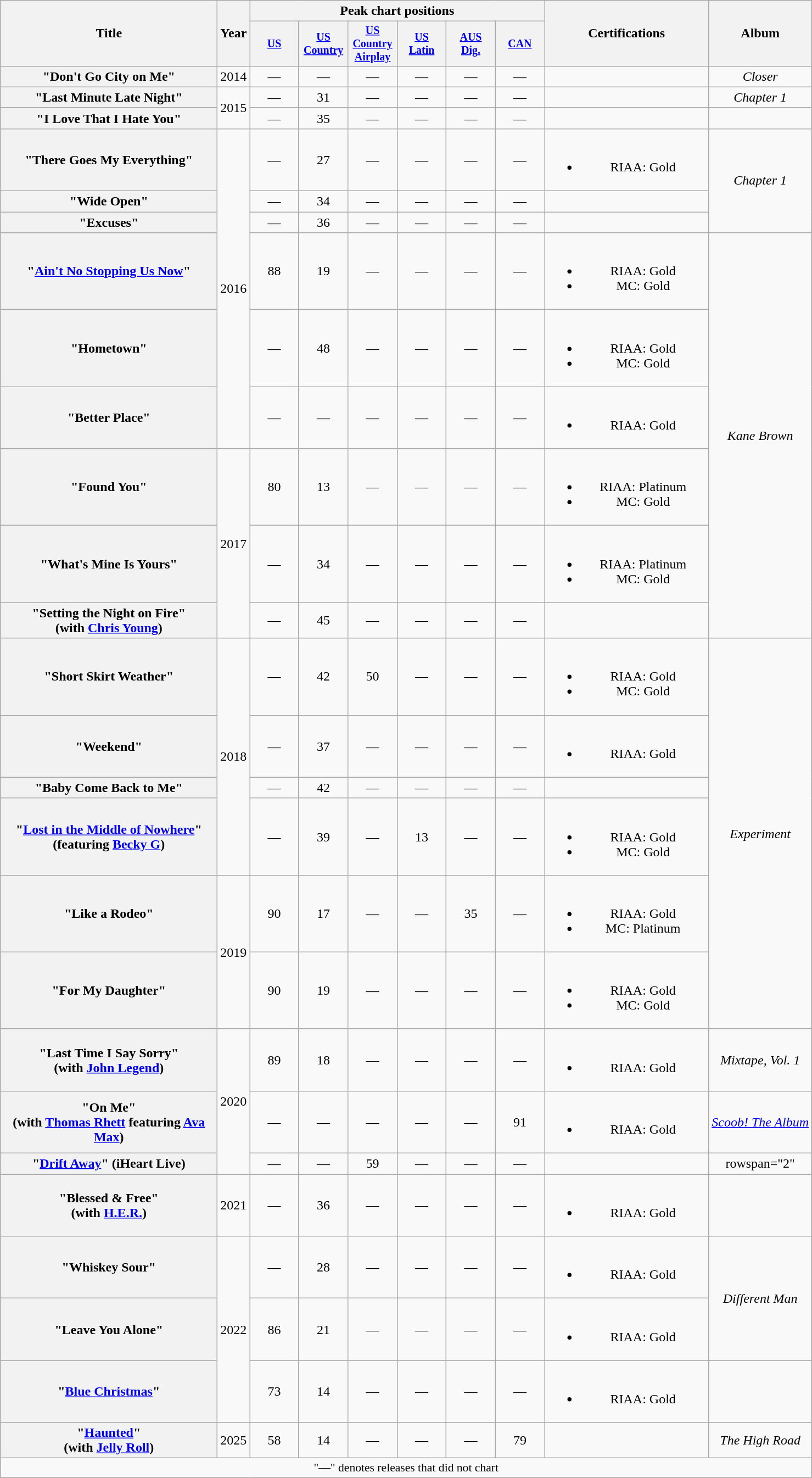<table class="wikitable plainrowheaders" style="text-align:center;">
<tr>
<th rowspan="2" style="width:16em;">Title</th>
<th rowspan="2">Year</th>
<th colspan="6">Peak chart positions</th>
<th rowspan="2" style="width:12em;">Certifications</th>
<th rowspan="2">Album</th>
</tr>
<tr style="font-size:smaller;">
<th style="width:4em;"><a href='#'>US</a><br></th>
<th style="width:4em;"><a href='#'>US Country</a><br></th>
<th style="width:4em;"><a href='#'>US Country Airplay</a><br></th>
<th style="width:4em;"><a href='#'>US<br>Latin</a><br></th>
<th style="width:4em;"><a href='#'>AUS<br>Dig.</a><br></th>
<th style="width:4em;"><a href='#'>CAN</a><br></th>
</tr>
<tr>
<th scope="row">"Don't Go City on Me"</th>
<td>2014</td>
<td>—</td>
<td>—</td>
<td>—</td>
<td>—</td>
<td>—</td>
<td>—</td>
<td></td>
<td><em>Closer</em></td>
</tr>
<tr>
<th scope="row">"Last Minute Late Night"</th>
<td rowspan="2">2015</td>
<td>—</td>
<td>31</td>
<td>—</td>
<td>—</td>
<td>—</td>
<td>—</td>
<td></td>
<td><em>Chapter 1</em></td>
</tr>
<tr>
<th scope="row">"I Love That I Hate You"</th>
<td>—</td>
<td>35</td>
<td>—</td>
<td>—</td>
<td>—</td>
<td>—</td>
<td></td>
<td></td>
</tr>
<tr>
<th scope="row">"There Goes My Everything"</th>
<td rowspan="6">2016</td>
<td>—</td>
<td>27</td>
<td>—</td>
<td>—</td>
<td>—</td>
<td>—</td>
<td><br><ul><li>RIAA: Gold</li></ul></td>
<td rowspan="3"><em>Chapter 1</em></td>
</tr>
<tr>
<th scope="row">"Wide Open"</th>
<td>—</td>
<td>34</td>
<td>—</td>
<td>—</td>
<td>—</td>
<td>—</td>
<td></td>
</tr>
<tr>
<th scope="row">"Excuses"</th>
<td>—</td>
<td>36</td>
<td>—</td>
<td>—</td>
<td>—</td>
<td>—</td>
<td></td>
</tr>
<tr>
<th scope="row">"<a href='#'>Ain't No Stopping Us Now</a>"</th>
<td>88</td>
<td>19</td>
<td>—</td>
<td>—</td>
<td>—</td>
<td>—</td>
<td><br><ul><li>RIAA: Gold</li><li>MC: Gold</li></ul></td>
<td rowspan="6"><em>Kane Brown</em></td>
</tr>
<tr>
<th scope="row">"Hometown"</th>
<td>—</td>
<td>48</td>
<td>—</td>
<td>—</td>
<td>—</td>
<td>—</td>
<td><br><ul><li>RIAA: Gold</li><li>MC: Gold</li></ul></td>
</tr>
<tr>
<th scope="row">"Better Place"</th>
<td>—</td>
<td>—</td>
<td>—</td>
<td>—</td>
<td>—</td>
<td>—</td>
<td><br><ul><li>RIAA: Gold</li></ul></td>
</tr>
<tr>
<th scope="row">"Found You"</th>
<td rowspan="3">2017</td>
<td>80</td>
<td>13</td>
<td>—</td>
<td>—</td>
<td>—</td>
<td>—</td>
<td><br><ul><li>RIAA: Platinum</li><li>MC: Gold</li></ul></td>
</tr>
<tr>
<th scope="row">"What's Mine Is Yours"</th>
<td>—</td>
<td>34</td>
<td>—</td>
<td>—</td>
<td>—</td>
<td>—</td>
<td><br><ul><li>RIAA: Platinum</li><li>MC: Gold</li></ul></td>
</tr>
<tr>
<th scope="row">"Setting the Night on Fire"<br><span>(with <a href='#'>Chris Young</a>)</span></th>
<td>—</td>
<td>45</td>
<td>—</td>
<td>—</td>
<td>—</td>
<td>—</td>
<td></td>
</tr>
<tr>
<th scope="row">"Short Skirt Weather"</th>
<td rowspan="4">2018</td>
<td>—</td>
<td>42</td>
<td>50</td>
<td>—</td>
<td>—</td>
<td>—</td>
<td><br><ul><li>RIAA: Gold</li><li>MC: Gold</li></ul></td>
<td rowspan="6"><em>Experiment</em></td>
</tr>
<tr>
<th scope="row">"Weekend"</th>
<td>—</td>
<td>37</td>
<td>—</td>
<td>—</td>
<td>—</td>
<td>—</td>
<td><br><ul><li>RIAA: Gold</li></ul></td>
</tr>
<tr>
<th scope="row">"Baby Come Back to Me"</th>
<td>—</td>
<td>42</td>
<td>—</td>
<td>—</td>
<td>—</td>
<td>—</td>
<td></td>
</tr>
<tr>
<th scope="row">"<a href='#'>Lost in the Middle of Nowhere</a>" <br><span>(featuring <a href='#'>Becky G</a>)</span></th>
<td>—</td>
<td>39</td>
<td>—</td>
<td>13</td>
<td>—</td>
<td>—</td>
<td><br><ul><li>RIAA: Gold</li><li>MC: Gold</li></ul></td>
</tr>
<tr>
<th scope="row">"Like a Rodeo"</th>
<td rowspan="2">2019</td>
<td>90</td>
<td>17</td>
<td>—</td>
<td>—</td>
<td>35</td>
<td>—</td>
<td><br><ul><li>RIAA: Gold</li><li>MC: Platinum</li></ul></td>
</tr>
<tr>
<th scope="row">"For My Daughter"</th>
<td>90</td>
<td>19</td>
<td>—</td>
<td>—</td>
<td>—</td>
<td>—</td>
<td><br><ul><li>RIAA: Gold</li><li>MC: Gold</li></ul></td>
</tr>
<tr>
<th scope="row">"Last Time I Say Sorry" <br><span>(with <a href='#'>John Legend</a>)</span></th>
<td rowspan="3">2020</td>
<td>89</td>
<td>18</td>
<td>—</td>
<td>—</td>
<td>—</td>
<td>—</td>
<td><br><ul><li>RIAA: Gold</li></ul></td>
<td><em>Mixtape, Vol. 1</em></td>
</tr>
<tr>
<th scope="row">"On Me" <br><span>(with <a href='#'>Thomas Rhett</a> featuring <a href='#'>Ava Max</a>)</span></th>
<td>—</td>
<td>—</td>
<td>—</td>
<td>—</td>
<td>—</td>
<td>91</td>
<td><br><ul><li>RIAA: Gold</li></ul></td>
<td><em><a href='#'>Scoob! The Album</a></em></td>
</tr>
<tr>
<th scope="row">"<a href='#'>Drift Away</a>" <span>(iHeart Live)</span></th>
<td>—</td>
<td>—</td>
<td>59</td>
<td>—</td>
<td>—</td>
<td>—</td>
<td></td>
<td>rowspan="2" </td>
</tr>
<tr>
<th scope="row">"Blessed & Free"<br><span>(with <a href='#'>H.E.R.</a>)</span></th>
<td>2021</td>
<td>―</td>
<td>36</td>
<td>―</td>
<td>―</td>
<td>―</td>
<td>―</td>
<td><br><ul><li>RIAA: Gold</li></ul></td>
</tr>
<tr>
<th scope="row">"Whiskey Sour"</th>
<td rowspan="3">2022</td>
<td>―</td>
<td>28</td>
<td>―</td>
<td>―</td>
<td>―</td>
<td>―</td>
<td><br><ul><li>RIAA: Gold</li></ul></td>
<td rowspan="2"><em>Different Man</em></td>
</tr>
<tr>
<th scope="row">"Leave You Alone"</th>
<td>86</td>
<td>21</td>
<td>―</td>
<td>―</td>
<td>―</td>
<td>―</td>
<td><br><ul><li>RIAA: Gold</li></ul></td>
</tr>
<tr>
<th scope="row">"<a href='#'>Blue Christmas</a>"</th>
<td>73</td>
<td>14</td>
<td>—</td>
<td>―</td>
<td>―</td>
<td>―</td>
<td><br><ul><li>RIAA: Gold</li></ul></td>
<td></td>
</tr>
<tr>
<th scope="row">"<a href='#'>Haunted</a>"<br><span>(with <a href='#'>Jelly Roll</a>)</span></th>
<td>2025</td>
<td>58</td>
<td>14</td>
<td>―</td>
<td>―</td>
<td>―</td>
<td>79</td>
<td></td>
<td><em>The High Road</em></td>
</tr>
<tr>
<td colspan="11" style="font-size:90%;">"—" denotes releases that did not chart</td>
</tr>
</table>
